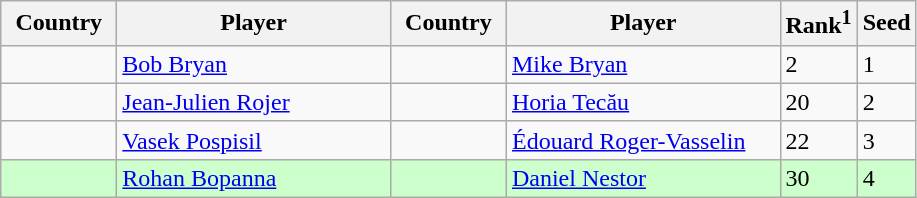<table class="sortable wikitable">
<tr>
<th width="70">Country</th>
<th width="175">Player</th>
<th width="70">Country</th>
<th width="175">Player</th>
<th>Rank<sup>1</sup></th>
<th>Seed</th>
</tr>
<tr>
<td></td>
<td><a href='#'>Bob Bryan</a></td>
<td></td>
<td><a href='#'>Mike Bryan</a></td>
<td>2</td>
<td>1</td>
</tr>
<tr>
<td></td>
<td><a href='#'>Jean-Julien Rojer</a></td>
<td></td>
<td><a href='#'>Horia Tecău</a></td>
<td>20</td>
<td>2</td>
</tr>
<tr>
<td></td>
<td><a href='#'>Vasek Pospisil</a></td>
<td></td>
<td><a href='#'>Édouard Roger-Vasselin</a></td>
<td>22</td>
<td>3</td>
</tr>
<tr style="background:#cfc;">
<td></td>
<td><a href='#'>Rohan Bopanna</a></td>
<td></td>
<td><a href='#'>Daniel Nestor</a></td>
<td>30</td>
<td>4</td>
</tr>
</table>
